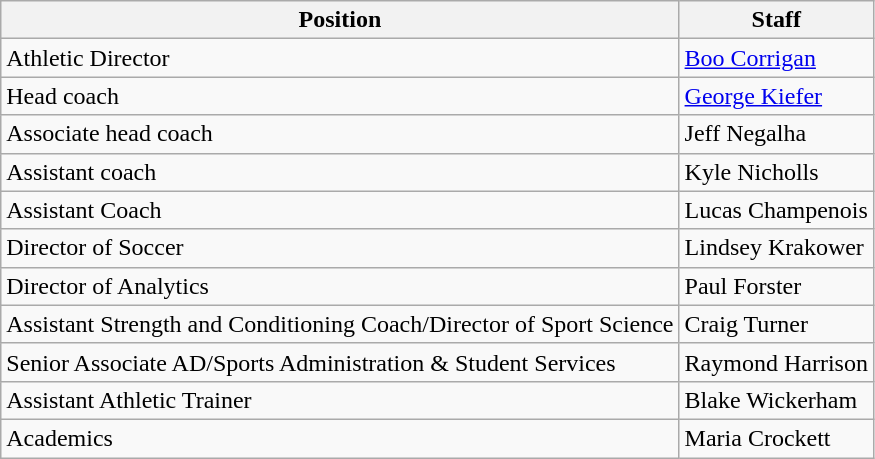<table class="wikitable">
<tr>
<th>Position</th>
<th>Staff</th>
</tr>
<tr>
<td>Athletic Director</td>
<td><a href='#'>Boo Corrigan</a></td>
</tr>
<tr>
<td>Head coach</td>
<td><a href='#'>George Kiefer</a></td>
</tr>
<tr>
<td>Associate head coach</td>
<td>Jeff Negalha</td>
</tr>
<tr>
<td>Assistant coach</td>
<td>Kyle Nicholls</td>
</tr>
<tr>
<td>Assistant Coach</td>
<td>Lucas Champenois</td>
</tr>
<tr>
<td>Director of Soccer</td>
<td>Lindsey Krakower</td>
</tr>
<tr>
<td>Director of Analytics</td>
<td>Paul Forster</td>
</tr>
<tr>
<td>Assistant Strength and Conditioning Coach/Director of Sport Science</td>
<td>Craig Turner</td>
</tr>
<tr>
<td>Senior Associate AD/Sports Administration & Student Services</td>
<td>Raymond Harrison</td>
</tr>
<tr>
<td>Assistant Athletic Trainer</td>
<td>Blake Wickerham</td>
</tr>
<tr>
<td>Academics</td>
<td>Maria Crockett</td>
</tr>
</table>
